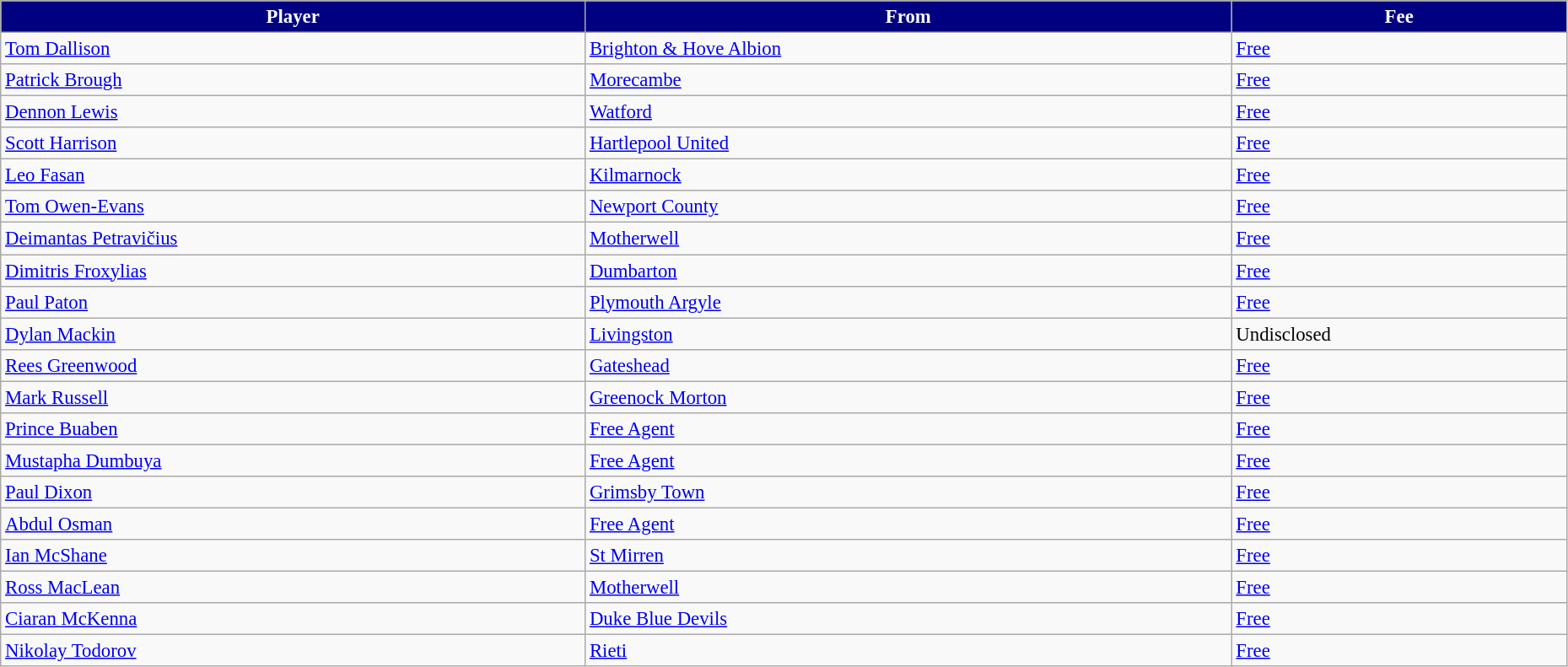<table class="wikitable" style="text-align:left; font-size:95%;width:98%;">
<tr>
<th style="background:navy; color:white;">Player</th>
<th style="background:navy; color:white;">From</th>
<th style="background:navy; color:white;">Fee</th>
</tr>
<tr>
<td> <a href='#'>Tom Dallison</a></td>
<td> <a href='#'>Brighton & Hove Albion</a></td>
<td><a href='#'>Free</a></td>
</tr>
<tr>
<td> <a href='#'>Patrick Brough</a></td>
<td> <a href='#'>Morecambe</a></td>
<td><a href='#'>Free</a></td>
</tr>
<tr>
<td> <a href='#'>Dennon Lewis</a></td>
<td> <a href='#'>Watford</a></td>
<td><a href='#'>Free</a></td>
</tr>
<tr>
<td> <a href='#'>Scott Harrison</a></td>
<td> <a href='#'>Hartlepool United</a></td>
<td><a href='#'>Free</a></td>
</tr>
<tr>
<td> <a href='#'>Leo Fasan</a></td>
<td> <a href='#'>Kilmarnock</a></td>
<td><a href='#'>Free</a></td>
</tr>
<tr>
<td> <a href='#'>Tom Owen-Evans</a></td>
<td> <a href='#'>Newport County</a></td>
<td><a href='#'>Free</a></td>
</tr>
<tr>
<td> <a href='#'>Deimantas Petravičius</a></td>
<td> <a href='#'>Motherwell</a></td>
<td><a href='#'>Free</a></td>
</tr>
<tr>
<td> <a href='#'>Dimitris Froxylias</a></td>
<td> <a href='#'>Dumbarton</a></td>
<td><a href='#'>Free</a></td>
</tr>
<tr>
<td> <a href='#'>Paul Paton</a></td>
<td> <a href='#'>Plymouth Argyle</a></td>
<td><a href='#'>Free</a></td>
</tr>
<tr>
<td> <a href='#'>Dylan Mackin</a></td>
<td> <a href='#'>Livingston</a></td>
<td>Undisclosed</td>
</tr>
<tr>
<td> <a href='#'>Rees Greenwood</a></td>
<td> <a href='#'>Gateshead</a></td>
<td><a href='#'>Free</a></td>
</tr>
<tr>
<td> <a href='#'>Mark Russell</a></td>
<td> <a href='#'>Greenock Morton</a></td>
<td><a href='#'>Free</a></td>
</tr>
<tr>
<td> <a href='#'>Prince Buaben</a></td>
<td><a href='#'>Free Agent</a></td>
<td><a href='#'>Free</a></td>
</tr>
<tr>
<td> <a href='#'>Mustapha Dumbuya</a></td>
<td><a href='#'>Free Agent</a></td>
<td><a href='#'>Free</a></td>
</tr>
<tr>
<td> <a href='#'>Paul Dixon</a></td>
<td> <a href='#'>Grimsby Town</a></td>
<td><a href='#'>Free</a></td>
</tr>
<tr>
<td> <a href='#'>Abdul Osman</a></td>
<td><a href='#'>Free Agent</a></td>
<td><a href='#'>Free</a></td>
</tr>
<tr>
<td> <a href='#'>Ian McShane</a></td>
<td> <a href='#'>St Mirren</a></td>
<td><a href='#'>Free</a></td>
</tr>
<tr>
<td> <a href='#'>Ross MacLean</a></td>
<td> <a href='#'>Motherwell</a></td>
<td><a href='#'>Free</a></td>
</tr>
<tr>
<td> <a href='#'>Ciaran McKenna</a></td>
<td> <a href='#'>Duke Blue Devils</a></td>
<td><a href='#'>Free</a></td>
</tr>
<tr>
<td> <a href='#'>Nikolay Todorov</a></td>
<td> <a href='#'>Rieti</a></td>
<td><a href='#'>Free</a></td>
</tr>
</table>
